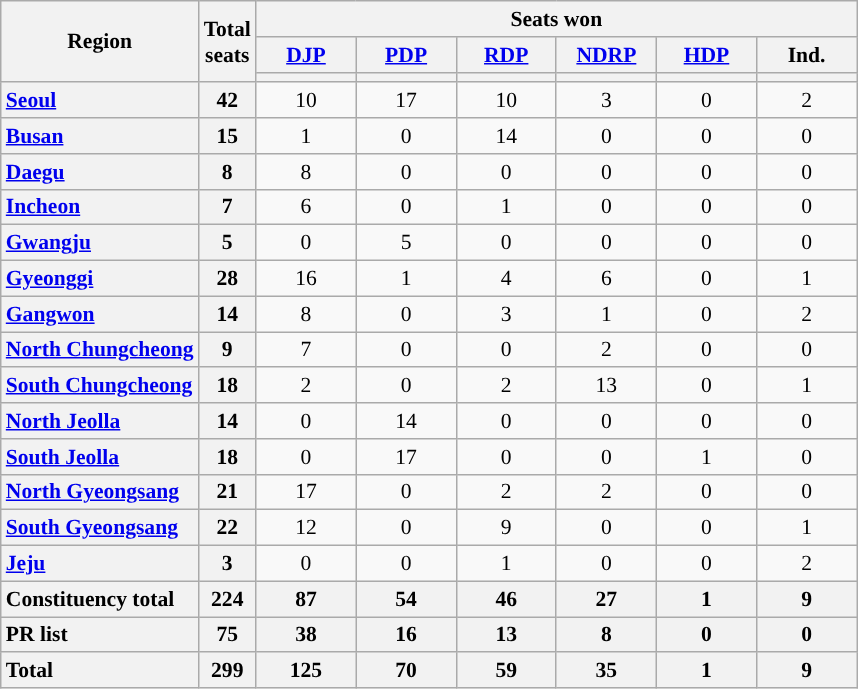<table class="wikitable" style="text-align:center; font-size: 0.9em">
<tr>
<th rowspan="3">Region</th>
<th rowspan="3">Total<br>seats</th>
<th colspan="6">Seats won</th>
</tr>
<tr>
<th class="unsortable" style="width:60px"><a href='#'>DJP</a></th>
<th class="unsortable" style="width:60px"><a href='#'>PDP</a></th>
<th class="unsortable" style="width:60px"><a href='#'>RDP</a></th>
<th class="unsortable" style="width:60px"><a href='#'>NDRP</a></th>
<th class="unsortable" style="width:60px"><a href='#'>HDP</a></th>
<th class="unsortable" style="width:60px">Ind.</th>
</tr>
<tr>
<th style="background:"></th>
<th style="background:"></th>
<th style="background:"></th>
<th style="background:"></th>
<th style="background:"></th>
<th style="background:"></th>
</tr>
<tr>
<th style="text-align: left"><a href='#'>Seoul</a></th>
<th>42</th>
<td>10</td>
<td>17</td>
<td>10</td>
<td>3</td>
<td>0</td>
<td>2</td>
</tr>
<tr>
<th style="text-align: left"><a href='#'>Busan</a></th>
<th>15</th>
<td>1</td>
<td>0</td>
<td>14</td>
<td>0</td>
<td>0</td>
<td>0</td>
</tr>
<tr>
<th style="text-align: left"><a href='#'>Daegu</a></th>
<th>8</th>
<td>8</td>
<td>0</td>
<td>0</td>
<td>0</td>
<td>0</td>
<td>0</td>
</tr>
<tr>
<th style="text-align: left"><a href='#'>Incheon</a></th>
<th>7</th>
<td>6</td>
<td>0</td>
<td>1</td>
<td>0</td>
<td>0</td>
<td>0</td>
</tr>
<tr>
<th style="text-align: left"><a href='#'>Gwangju</a></th>
<th>5</th>
<td>0</td>
<td>5</td>
<td>0</td>
<td>0</td>
<td>0</td>
<td>0</td>
</tr>
<tr>
<th style="text-align: left"><a href='#'>Gyeonggi</a></th>
<th>28</th>
<td>16</td>
<td>1</td>
<td>4</td>
<td>6</td>
<td>0</td>
<td>1</td>
</tr>
<tr>
<th style="text-align: left"><a href='#'>Gangwon</a></th>
<th>14</th>
<td>8</td>
<td>0</td>
<td>3</td>
<td>1</td>
<td>0</td>
<td>2</td>
</tr>
<tr>
<th style="text-align: left"><a href='#'>North Chungcheong</a></th>
<th>9</th>
<td>7</td>
<td>0</td>
<td>0</td>
<td>2</td>
<td>0</td>
<td>0</td>
</tr>
<tr>
<th style="text-align: left"><a href='#'>South Chungcheong</a></th>
<th>18</th>
<td>2</td>
<td>0</td>
<td>2</td>
<td>13</td>
<td>0</td>
<td>1</td>
</tr>
<tr>
<th style="text-align: left"><a href='#'>North Jeolla</a></th>
<th>14</th>
<td>0</td>
<td>14</td>
<td>0</td>
<td>0</td>
<td>0</td>
<td>0</td>
</tr>
<tr>
<th style="text-align: left"><a href='#'>South Jeolla</a></th>
<th>18</th>
<td>0</td>
<td>17</td>
<td>0</td>
<td>0</td>
<td>1</td>
<td>0</td>
</tr>
<tr>
<th style="text-align: left"><a href='#'>North Gyeongsang</a></th>
<th>21</th>
<td>17</td>
<td>0</td>
<td>2</td>
<td>2</td>
<td>0</td>
<td>0</td>
</tr>
<tr>
<th style="text-align: left"><a href='#'>South Gyeongsang</a></th>
<th>22</th>
<td>12</td>
<td>0</td>
<td>9</td>
<td>0</td>
<td>0</td>
<td>1</td>
</tr>
<tr>
<th style="text-align: left"><a href='#'>Jeju</a></th>
<th>3</th>
<td>0</td>
<td>0</td>
<td>1</td>
<td>0</td>
<td>0</td>
<td>2</td>
</tr>
<tr class="sortbottom">
<th style="text-align: left">Constituency total</th>
<th>224</th>
<th>87</th>
<th>54</th>
<th>46</th>
<th>27</th>
<th>1</th>
<th>9</th>
</tr>
<tr>
<th style="text-align: left">PR list</th>
<th>75</th>
<th>38</th>
<th>16</th>
<th>13</th>
<th>8</th>
<th>0</th>
<th>0</th>
</tr>
<tr>
<th style="text-align: left">Total</th>
<th>299</th>
<th>125</th>
<th>70</th>
<th>59</th>
<th>35</th>
<th>1</th>
<th>9</th>
</tr>
</table>
